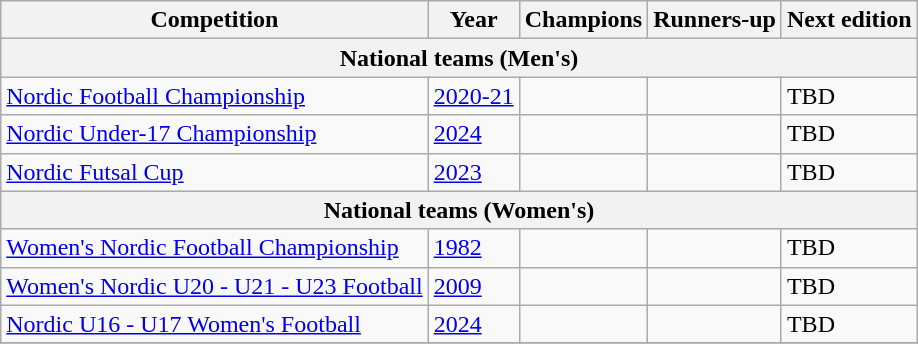<table class="wikitable sortable">
<tr>
<th>Competition</th>
<th>Year</th>
<th>Champions</th>
<th>Runners-up</th>
<th>Next edition</th>
</tr>
<tr>
<th colspan=7>National teams (Men's)</th>
</tr>
<tr>
<td><a href='#'>Nordic Football Championship</a></td>
<td><a href='#'>2020-21</a></td>
<td></td>
<td></td>
<td>TBD</td>
</tr>
<tr>
<td><a href='#'>Nordic Under-17 Championship</a></td>
<td><a href='#'>2024</a></td>
<td></td>
<td></td>
<td>TBD</td>
</tr>
<tr>
<td><a href='#'>Nordic Futsal Cup</a></td>
<td><a href='#'>2023</a></td>
<td></td>
<td></td>
<td>TBD</td>
</tr>
<tr>
<th colspan=6>National teams (Women's)</th>
</tr>
<tr>
<td><a href='#'>Women's Nordic Football Championship</a></td>
<td><a href='#'>1982</a></td>
<td></td>
<td></td>
<td>TBD</td>
</tr>
<tr>
<td><a href='#'>Women's Nordic U20 - U21 - U23 Football</a></td>
<td><a href='#'>2009</a></td>
<td></td>
<td></td>
<td>TBD</td>
</tr>
<tr>
<td><a href='#'>Nordic U16 - U17 Women's Football</a></td>
<td><a href='#'>2024</a></td>
<td></td>
<td></td>
<td>TBD</td>
</tr>
<tr>
</tr>
</table>
